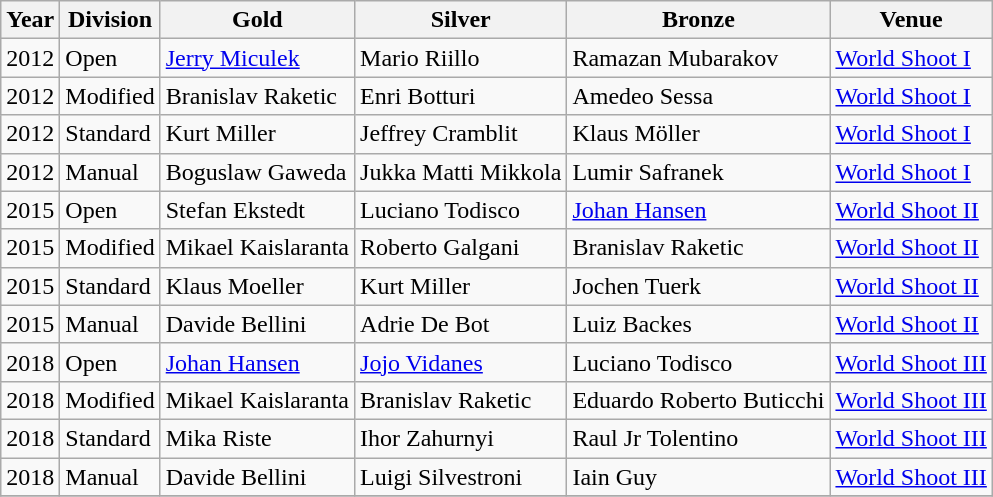<table class="wikitable sortable" style="text-align: left;">
<tr>
<th>Year</th>
<th>Division</th>
<th> Gold</th>
<th> Silver</th>
<th> Bronze</th>
<th>Venue</th>
</tr>
<tr>
<td>2012</td>
<td>Open</td>
<td> <a href='#'>Jerry Miculek</a></td>
<td> Mario Riillo</td>
<td> Ramazan Mubarakov</td>
<td><a href='#'>World Shoot I</a></td>
</tr>
<tr>
<td>2012</td>
<td>Modified</td>
<td>Branislav Raketic</td>
<td>Enri Botturi</td>
<td>Amedeo Sessa</td>
<td><a href='#'>World Shoot I</a></td>
</tr>
<tr>
<td>2012</td>
<td>Standard</td>
<td> Kurt Miller</td>
<td> Jeffrey Cramblit</td>
<td> Klaus Möller</td>
<td><a href='#'>World Shoot I</a></td>
</tr>
<tr>
<td>2012</td>
<td>Manual</td>
<td> Boguslaw Gaweda</td>
<td> Jukka Matti Mikkola</td>
<td> Lumir Safranek</td>
<td><a href='#'>World Shoot I</a></td>
</tr>
<tr>
<td>2015</td>
<td>Open</td>
<td> Stefan Ekstedt</td>
<td> Luciano Todisco</td>
<td> <a href='#'>Johan Hansen</a></td>
<td><a href='#'>World Shoot II</a></td>
</tr>
<tr>
<td>2015</td>
<td>Modified</td>
<td> Mikael Kaislaranta</td>
<td> Roberto Galgani</td>
<td> Branislav Raketic</td>
<td><a href='#'>World Shoot II</a></td>
</tr>
<tr>
<td>2015</td>
<td>Standard</td>
<td> Klaus Moeller</td>
<td> Kurt Miller</td>
<td> Jochen Tuerk</td>
<td><a href='#'>World Shoot II</a></td>
</tr>
<tr>
<td>2015</td>
<td>Manual</td>
<td> Davide Bellini</td>
<td> Adrie De Bot</td>
<td> Luiz Backes</td>
<td><a href='#'>World Shoot II</a></td>
</tr>
<tr>
<td>2018</td>
<td>Open</td>
<td> <a href='#'>Johan Hansen</a></td>
<td> <a href='#'>Jojo Vidanes</a></td>
<td> Luciano Todisco</td>
<td><a href='#'>World Shoot III</a></td>
</tr>
<tr>
<td>2018</td>
<td>Modified</td>
<td> Mikael Kaislaranta</td>
<td> Branislav Raketic</td>
<td> Eduardo Roberto Buticchi</td>
<td><a href='#'>World Shoot III</a></td>
</tr>
<tr>
<td>2018</td>
<td>Standard</td>
<td> Mika Riste</td>
<td> Ihor Zahurnyi</td>
<td> Raul Jr Tolentino</td>
<td><a href='#'>World Shoot III</a></td>
</tr>
<tr>
<td>2018</td>
<td>Manual</td>
<td> Davide Bellini</td>
<td> Luigi Silvestroni</td>
<td> Iain Guy</td>
<td><a href='#'>World Shoot III</a></td>
</tr>
<tr>
</tr>
</table>
